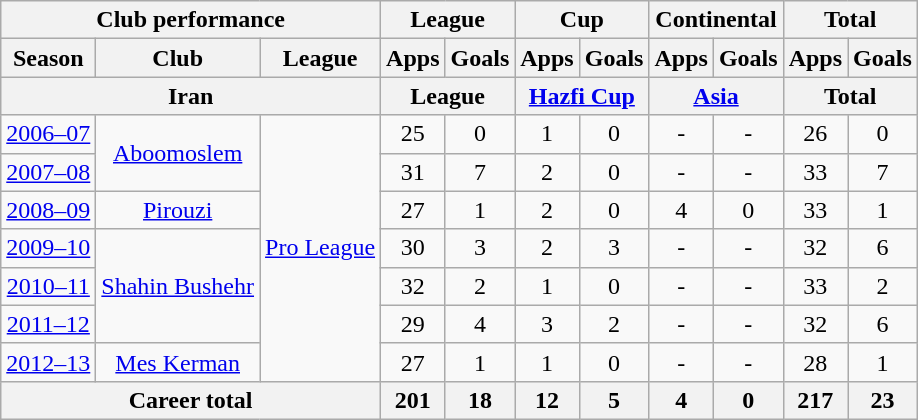<table class="wikitable" style="text-align:center">
<tr>
<th colspan=3>Club performance</th>
<th colspan=2>League</th>
<th colspan=2>Cup</th>
<th colspan=2>Continental</th>
<th colspan=2>Total</th>
</tr>
<tr>
<th>Season</th>
<th>Club</th>
<th>League</th>
<th>Apps</th>
<th>Goals</th>
<th>Apps</th>
<th>Goals</th>
<th>Apps</th>
<th>Goals</th>
<th>Apps</th>
<th>Goals</th>
</tr>
<tr>
<th colspan=3>Iran</th>
<th colspan=2>League</th>
<th colspan=2><a href='#'>Hazfi Cup</a></th>
<th colspan=2><a href='#'>Asia</a></th>
<th colspan=2>Total</th>
</tr>
<tr>
<td><a href='#'>2006–07</a></td>
<td rowspan="2"><a href='#'>Aboomoslem</a></td>
<td rowspan="7"><a href='#'>Pro League</a></td>
<td>25</td>
<td>0</td>
<td>1</td>
<td>0</td>
<td>-</td>
<td>-</td>
<td>26</td>
<td>0</td>
</tr>
<tr>
<td><a href='#'>2007–08</a></td>
<td>31</td>
<td>7</td>
<td>2</td>
<td>0</td>
<td>-</td>
<td>-</td>
<td>33</td>
<td>7</td>
</tr>
<tr>
<td><a href='#'>2008–09</a></td>
<td><a href='#'>Pirouzi</a></td>
<td>27</td>
<td>1</td>
<td>2</td>
<td>0</td>
<td>4</td>
<td>0</td>
<td>33</td>
<td>1</td>
</tr>
<tr>
<td><a href='#'>2009–10</a></td>
<td rowspan="3"><a href='#'>Shahin Bushehr</a></td>
<td>30</td>
<td>3</td>
<td>2</td>
<td>3</td>
<td>-</td>
<td>-</td>
<td>32</td>
<td>6</td>
</tr>
<tr>
<td><a href='#'>2010–11</a></td>
<td>32</td>
<td>2</td>
<td>1</td>
<td>0</td>
<td>-</td>
<td>-</td>
<td>33</td>
<td>2</td>
</tr>
<tr>
<td><a href='#'>2011–12</a></td>
<td>29</td>
<td>4</td>
<td>3</td>
<td>2</td>
<td>-</td>
<td>-</td>
<td>32</td>
<td>6</td>
</tr>
<tr>
<td><a href='#'>2012–13</a></td>
<td><a href='#'>Mes Kerman</a></td>
<td>27</td>
<td>1</td>
<td>1</td>
<td>0</td>
<td>-</td>
<td>-</td>
<td>28</td>
<td>1</td>
</tr>
<tr>
<th colspan=3>Career total</th>
<th>201</th>
<th>18</th>
<th>12</th>
<th>5</th>
<th>4</th>
<th>0</th>
<th>217</th>
<th>23</th>
</tr>
</table>
